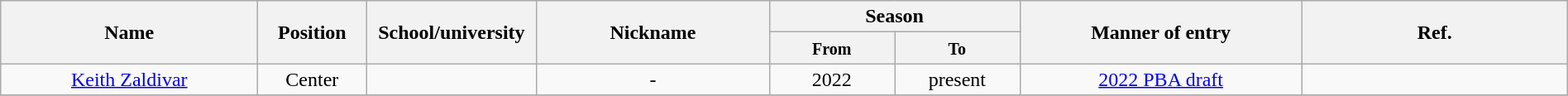<table class="wikitable sortable" style="text-align:center" width="100%">
<tr>
<th style="width:200px;" rowspan="2">Name</th>
<th style="width:80px;" rowspan="2">Position</th>
<th style="width:130px;" rowspan="2">School/university</th>
<th style="width:180px;" rowspan="2">Nickname</th>
<th style="width:130px; text-align:center;" colspan="2">Season</th>
<th style="width:220px; text-align:center;" rowspan="2">Manner of entry</th>
<th rowspan="2" class=unsortable>Ref.</th>
</tr>
<tr>
<th style="width:8%; text-align:center;"><small>From</small></th>
<th style="width:8%; text-align:center;"><small>To</small></th>
</tr>
<tr>
<td><a href='#'>Keith Zaldivar</a></td>
<td>Center</td>
<td></td>
<td>-</td>
<td>2022</td>
<td>present</td>
<td><a href='#'>2022 PBA draft</a></td>
<td></td>
</tr>
<tr>
</tr>
</table>
